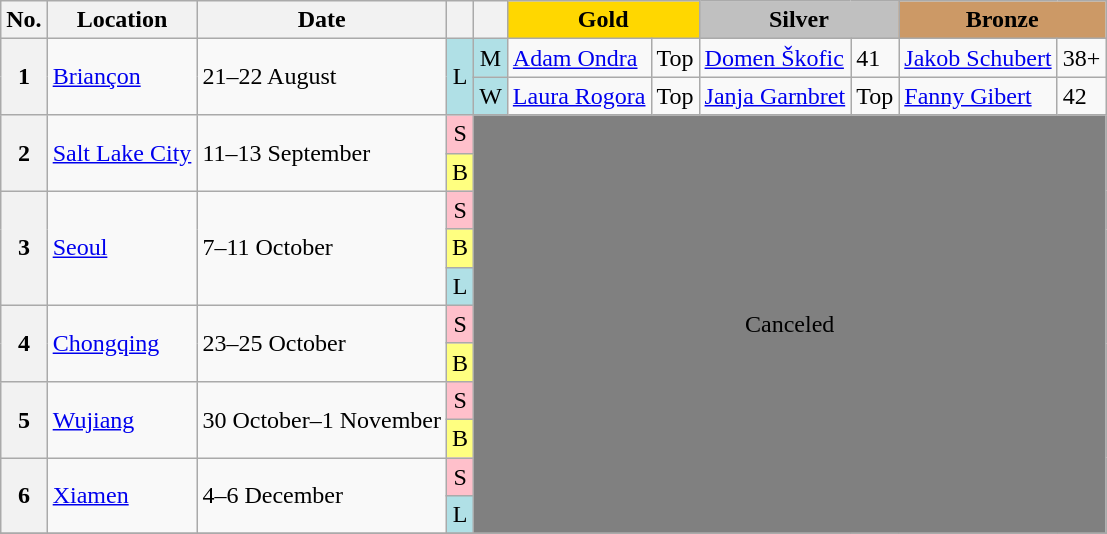<table class="wikitable">
<tr>
<th>No.</th>
<th>Location</th>
<th>Date</th>
<th></th>
<th></th>
<th colspan="2" style="background-color: gold">Gold</th>
<th colspan="2" style="background-color: silver">Silver</th>
<th colspan="2" style="background-color: #cc9966">Bronze</th>
</tr>
<tr>
<th rowspan="2" align="center">1</th>
<td rowspan="2"> <a href='#'>Briançon</a></td>
<td rowspan="2">21–22 August</td>
<td rowspan="2" align="center" style="background: PowderBlue">L</td>
<td align="center" style="background: PowderBlue">M</td>
<td> <a href='#'>Adam Ondra</a></td>
<td>Top</td>
<td> <a href='#'>Domen Škofic</a></td>
<td>41</td>
<td> <a href='#'>Jakob Schubert</a></td>
<td>38+</td>
</tr>
<tr>
<td align="center" style="background: PowderBlue">W</td>
<td> <a href='#'>Laura Rogora</a></td>
<td>Top</td>
<td> <a href='#'>Janja Garnbret</a></td>
<td>Top</td>
<td> <a href='#'>Fanny Gibert</a></td>
<td>42</td>
</tr>
<tr>
<th rowspan="2" align="center">2</th>
<td rowspan="2"> <a href='#'>Salt Lake City</a></td>
<td rowspan="2">11–13 September</td>
<td align="center" style="background: Pink">S</td>
<td align="center"  rowspan ="11" colspan="7" style="background: Gray">Canceled</td>
</tr>
<tr>
<td align="center" style="background: #ffff80">B</td>
</tr>
<tr>
<th rowspan="3" align="center">3</th>
<td rowspan="3"> <a href='#'>Seoul</a></td>
<td rowspan="3">7–11 October</td>
<td align="center" style="background: Pink">S</td>
</tr>
<tr>
<td align="center" style="background: #ffff80">B</td>
</tr>
<tr>
<td align="center" style="background: PowderBlue">L</td>
</tr>
<tr>
<th rowspan="2" align="center">4</th>
<td rowspan="2"> <a href='#'>Chongqing</a></td>
<td rowspan="2">23–25 October</td>
<td align="center" style="background: Pink">S</td>
</tr>
<tr>
<td align="center" style="background: #ffff80">B</td>
</tr>
<tr>
<th rowspan="2" align="center">5</th>
<td rowspan="2"> <a href='#'>Wujiang</a></td>
<td rowspan="2">30 October–1 November</td>
<td align="center" style="background: Pink">S</td>
</tr>
<tr>
<td align="center" style="background: #ffff80">B</td>
</tr>
<tr>
<th rowspan="2" align="center">6</th>
<td rowspan="2"> <a href='#'>Xiamen</a></td>
<td rowspan="2">4–6 December</td>
<td align="center" style="background: Pink">S</td>
</tr>
<tr>
<td align="center" style="background: PowderBlue">L</td>
</tr>
<tr>
</tr>
</table>
